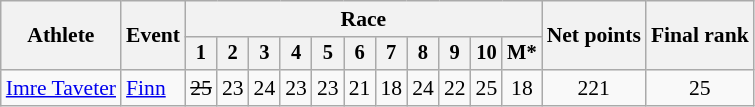<table class="wikitable" style="font-size:90%">
<tr>
<th rowspan=2>Athlete</th>
<th rowspan=2>Event</th>
<th colspan=11>Race</th>
<th rowspan=2>Net points</th>
<th rowspan=2>Final rank</th>
</tr>
<tr style="font-size:95%">
<th>1</th>
<th>2</th>
<th>3</th>
<th>4</th>
<th>5</th>
<th>6</th>
<th>7</th>
<th>8</th>
<th>9</th>
<th>10</th>
<th>M*</th>
</tr>
<tr align=center>
<td align=left><a href='#'>Imre Taveter</a></td>
<td align=left><a href='#'>Finn</a></td>
<td><s>25</s></td>
<td>23</td>
<td>24</td>
<td>23</td>
<td>23</td>
<td>21</td>
<td>18</td>
<td>24</td>
<td>22</td>
<td>25</td>
<td>18</td>
<td>221</td>
<td>25</td>
</tr>
</table>
